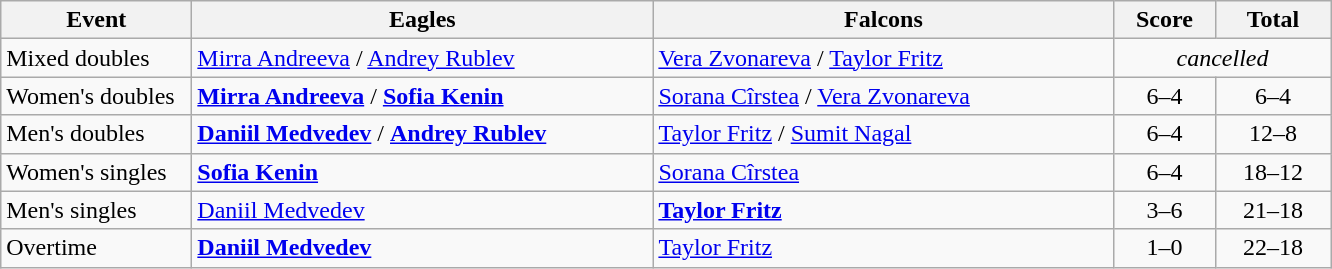<table class="wikitable nowrap">
<tr>
<th width=120>Event</th>
<th width=300>Eagles</th>
<th width=300>Falcons</th>
<th width=60>Score</th>
<th width=70>Total</th>
</tr>
<tr>
<td>Mixed doubles</td>
<td> <a href='#'>Mirra Andreeva</a> /  <a href='#'>Andrey Rublev</a></td>
<td> <a href='#'>Vera Zvonareva</a> /  <a href='#'>Taylor Fritz</a></td>
<td colspan="2" align="center"><em>cancelled</em></td>
</tr>
<tr>
<td>Women's doubles</td>
<td><strong> <a href='#'>Mirra Andreeva</a></strong> / <strong> <a href='#'>Sofia Kenin</a></strong></td>
<td> <a href='#'>Sorana Cîrstea</a> /  <a href='#'>Vera Zvonareva</a></td>
<td align="center">6–4</td>
<td align="center">6–4</td>
</tr>
<tr>
<td>Men's doubles</td>
<td><strong> <a href='#'>Daniil Medvedev</a></strong> / <strong> <a href='#'>Andrey Rublev</a></strong></td>
<td> <a href='#'>Taylor Fritz</a> /  <a href='#'>Sumit Nagal</a></td>
<td align="center">6–4</td>
<td align="center">12–8</td>
</tr>
<tr>
<td>Women's singles</td>
<td><strong> <a href='#'>Sofia Kenin</a></strong></td>
<td> <a href='#'>Sorana Cîrstea</a></td>
<td align="center">6–4</td>
<td align="center">18–12</td>
</tr>
<tr>
<td>Men's singles</td>
<td> <a href='#'>Daniil Medvedev</a></td>
<td><strong> <a href='#'>Taylor Fritz</a></strong></td>
<td align="center">3–6</td>
<td align="center">21–18</td>
</tr>
<tr>
<td>Overtime</td>
<td><strong> <a href='#'>Daniil Medvedev</a></strong></td>
<td> <a href='#'>Taylor Fritz</a></td>
<td align="center">1–0</td>
<td align="center">22–18</td>
</tr>
</table>
